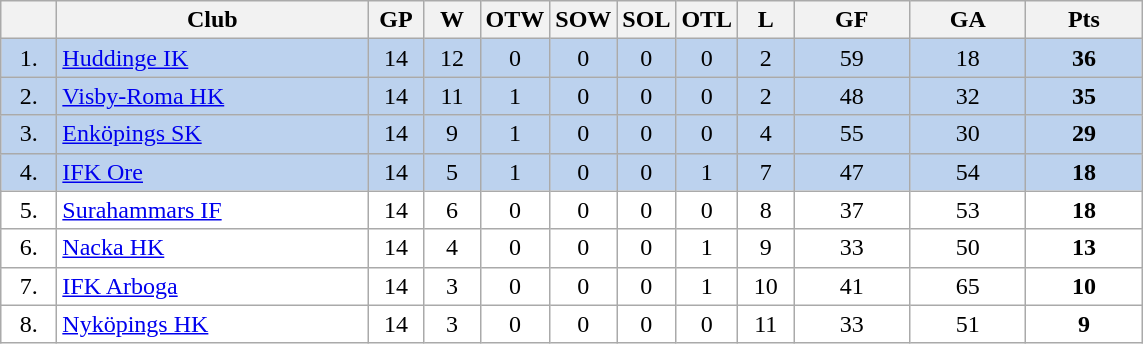<table class="wikitable">
<tr>
<th width="30"></th>
<th width="200">Club</th>
<th width="30">GP</th>
<th width="30">W</th>
<th width="30">OTW</th>
<th width="30">SOW</th>
<th width="30">SOL</th>
<th width="30">OTL</th>
<th width="30">L</th>
<th width="70">GF</th>
<th width="70">GA</th>
<th width="70">Pts</th>
</tr>
<tr bgcolor="#BCD2EE" align="center">
<td>1.</td>
<td align="left"><a href='#'>Huddinge IK</a></td>
<td>14</td>
<td>12</td>
<td>0</td>
<td>0</td>
<td>0</td>
<td>0</td>
<td>2</td>
<td>59</td>
<td>18</td>
<td><strong>36</strong></td>
</tr>
<tr bgcolor="#BCD2EE" align="center">
<td>2.</td>
<td align="left"><a href='#'>Visby-Roma HK</a></td>
<td>14</td>
<td>11</td>
<td>1</td>
<td>0</td>
<td>0</td>
<td>0</td>
<td>2</td>
<td>48</td>
<td>32</td>
<td><strong>35</strong></td>
</tr>
<tr bgcolor="#BCD2EE" align="center">
<td>3.</td>
<td align="left"><a href='#'>Enköpings SK</a></td>
<td>14</td>
<td>9</td>
<td>1</td>
<td>0</td>
<td>0</td>
<td>0</td>
<td>4</td>
<td>55</td>
<td>30</td>
<td><strong>29</strong></td>
</tr>
<tr bgcolor="#BCD2EE" align="center">
<td>4.</td>
<td align="left"><a href='#'>IFK Ore</a></td>
<td>14</td>
<td>5</td>
<td>1</td>
<td>0</td>
<td>0</td>
<td>1</td>
<td>7</td>
<td>47</td>
<td>54</td>
<td><strong>18</strong></td>
</tr>
<tr bgcolor="#FFFFFF" align="center">
<td>5.</td>
<td align="left"><a href='#'>Surahammars IF</a></td>
<td>14</td>
<td>6</td>
<td>0</td>
<td>0</td>
<td>0</td>
<td>0</td>
<td>8</td>
<td>37</td>
<td>53</td>
<td><strong>18</strong></td>
</tr>
<tr bgcolor="#FFFFFF" align="center">
<td>6.</td>
<td align="left"><a href='#'>Nacka HK</a></td>
<td>14</td>
<td>4</td>
<td>0</td>
<td>0</td>
<td>0</td>
<td>1</td>
<td>9</td>
<td>33</td>
<td>50</td>
<td><strong>13</strong></td>
</tr>
<tr bgcolor="#FFFFFF" align="center">
<td>7.</td>
<td align="left"><a href='#'>IFK Arboga</a></td>
<td>14</td>
<td>3</td>
<td>0</td>
<td>0</td>
<td>0</td>
<td>1</td>
<td>10</td>
<td>41</td>
<td>65</td>
<td><strong>10</strong></td>
</tr>
<tr bgcolor="#FFFFFF" align="center">
<td>8.</td>
<td align="left"><a href='#'>Nyköpings HK</a></td>
<td>14</td>
<td>3</td>
<td>0</td>
<td>0</td>
<td>0</td>
<td>0</td>
<td>11</td>
<td>33</td>
<td>51</td>
<td><strong>9</strong></td>
</tr>
</table>
